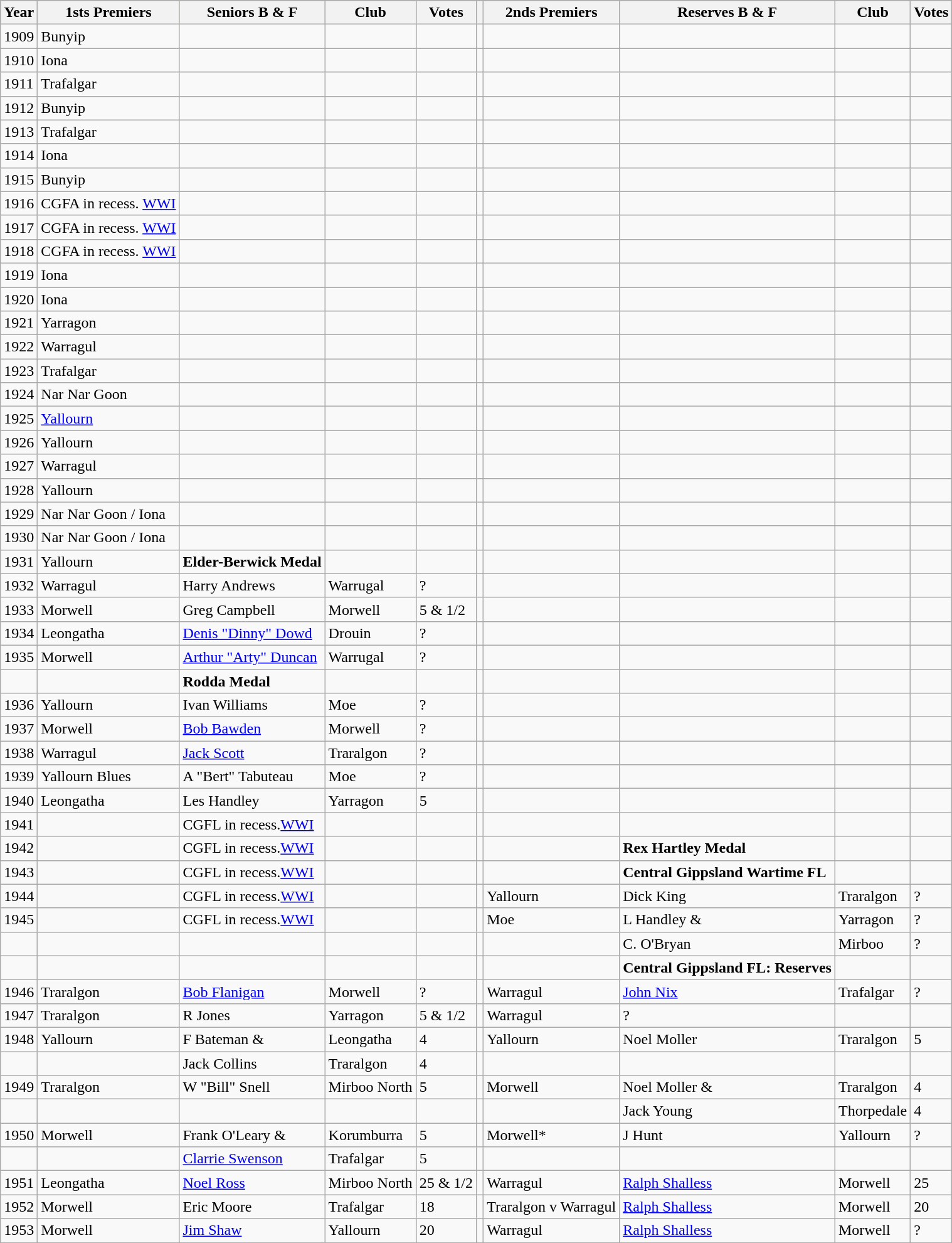<table class="wikitable">
<tr bgcolor=#bdb76b>
<th style= WIDTH="40">Year</th>
<th>1sts Premiers</th>
<th style= WIDTH="240">Seniors B & F</th>
<th>Club</th>
<th>Votes</th>
<th></th>
<th>2nds Premiers</th>
<th style= WIDTH="240">Reserves B & F</th>
<th>Club</th>
<th>Votes</th>
</tr>
<tr>
<td>1909</td>
<td>Bunyip </td>
<td></td>
<td></td>
<td></td>
<td></td>
<td></td>
<td></td>
<td></td>
<td></td>
</tr>
<tr>
<td>1910</td>
<td>Iona </td>
<td></td>
<td></td>
<td></td>
<td></td>
<td></td>
<td></td>
<td></td>
<td></td>
</tr>
<tr>
<td>1911</td>
<td>Trafalgar </td>
<td></td>
<td></td>
<td></td>
<td></td>
<td></td>
<td></td>
<td></td>
<td></td>
</tr>
<tr>
<td>1912</td>
<td>Bunyip</td>
<td></td>
<td></td>
<td></td>
<td></td>
<td></td>
<td></td>
<td></td>
<td></td>
</tr>
<tr>
<td>1913</td>
<td>Trafalgar </td>
<td></td>
<td></td>
<td></td>
<td></td>
<td></td>
<td></td>
<td></td>
<td></td>
</tr>
<tr>
<td>1914</td>
<td>Iona </td>
<td></td>
<td></td>
<td></td>
<td></td>
<td></td>
<td></td>
<td></td>
<td></td>
</tr>
<tr>
<td>1915</td>
<td>Bunyip </td>
<td></td>
<td></td>
<td></td>
<td></td>
<td></td>
<td></td>
<td></td>
<td></td>
</tr>
<tr>
<td>1916</td>
<td>CGFA in recess. <a href='#'>WWI</a></td>
<td></td>
<td></td>
<td></td>
<td></td>
<td></td>
<td></td>
<td></td>
<td></td>
</tr>
<tr>
<td>1917</td>
<td>CGFA in recess. <a href='#'>WWI</a></td>
<td></td>
<td></td>
<td></td>
<td></td>
<td></td>
<td></td>
<td></td>
<td></td>
</tr>
<tr>
<td>1918</td>
<td>CGFA in recess. <a href='#'>WWI</a></td>
<td></td>
<td></td>
<td></td>
<td></td>
<td></td>
<td></td>
<td></td>
<td></td>
</tr>
<tr>
<td>1919</td>
<td>Iona </td>
<td></td>
<td></td>
<td></td>
<td></td>
<td></td>
<td></td>
<td></td>
<td></td>
</tr>
<tr>
<td>1920</td>
<td>Iona </td>
<td></td>
<td></td>
<td></td>
<td></td>
<td></td>
<td></td>
<td></td>
<td></td>
</tr>
<tr>
<td>1921</td>
<td>Yarragon </td>
<td></td>
<td></td>
<td></td>
<td></td>
<td></td>
<td></td>
<td></td>
<td></td>
</tr>
<tr>
<td>1922</td>
<td>Warragul </td>
<td></td>
<td></td>
<td></td>
<td></td>
<td></td>
<td></td>
<td></td>
<td></td>
</tr>
<tr>
<td>1923</td>
<td>Trafalgar </td>
<td></td>
<td></td>
<td></td>
<td></td>
<td></td>
<td></td>
<td></td>
<td></td>
</tr>
<tr>
<td>1924</td>
<td>Nar Nar Goon</td>
<td></td>
<td></td>
<td></td>
<td></td>
<td></td>
<td></td>
<td></td>
<td></td>
</tr>
<tr>
<td>1925</td>
<td><a href='#'>Yallourn</a></td>
<td></td>
<td></td>
<td></td>
<td></td>
<td></td>
<td></td>
<td></td>
<td></td>
</tr>
<tr>
<td>1926</td>
<td>Yallourn</td>
<td></td>
<td></td>
<td></td>
<td></td>
<td></td>
<td></td>
<td></td>
<td></td>
</tr>
<tr>
<td>1927</td>
<td>Warragul </td>
<td></td>
<td></td>
<td></td>
<td></td>
<td></td>
<td></td>
<td></td>
<td></td>
</tr>
<tr>
<td>1928</td>
<td>Yallourn</td>
<td></td>
<td></td>
<td></td>
<td></td>
<td></td>
<td></td>
<td></td>
<td></td>
</tr>
<tr>
<td>1929</td>
<td>Nar Nar Goon / Iona</td>
<td></td>
<td></td>
<td></td>
<td></td>
<td></td>
<td></td>
<td></td>
<td></td>
</tr>
<tr>
<td>1930</td>
<td>Nar Nar Goon / Iona</td>
<td></td>
<td></td>
<td></td>
<td></td>
<td></td>
<td></td>
<td></td>
<td></td>
</tr>
<tr>
<td>1931</td>
<td>Yallourn</td>
<td><strong>Elder-Berwick Medal</strong></td>
<td></td>
<td></td>
<td></td>
<td></td>
<td></td>
<td></td>
<td></td>
</tr>
<tr>
<td>1932</td>
<td>Warragul </td>
<td>Harry Andrews</td>
<td>Warrugal</td>
<td>?</td>
<td></td>
<td></td>
<td></td>
<td></td>
<td></td>
</tr>
<tr>
<td>1933</td>
<td>Morwell</td>
<td>Greg Campbell</td>
<td>Morwell</td>
<td>5 & 1/2</td>
<td></td>
<td></td>
<td></td>
<td></td>
<td></td>
</tr>
<tr>
<td>1934</td>
<td>Leongatha </td>
<td><a href='#'>Denis "Dinny" Dowd</a></td>
<td>Drouin</td>
<td>?</td>
<td></td>
<td></td>
<td></td>
<td></td>
<td></td>
</tr>
<tr>
<td>1935</td>
<td>Morwell</td>
<td><a href='#'>Arthur "Arty" Duncan</a></td>
<td>Warrugal</td>
<td>?</td>
<td></td>
<td></td>
<td></td>
<td></td>
<td></td>
</tr>
<tr>
<td></td>
<td></td>
<td><strong>Rodda Medal</strong></td>
<td></td>
<td></td>
<td></td>
<td></td>
<td></td>
<td></td>
<td></td>
</tr>
<tr>
<td>1936</td>
<td>Yallourn</td>
<td>Ivan Williams </td>
<td>Moe</td>
<td>?</td>
<td></td>
<td></td>
<td></td>
<td></td>
<td></td>
</tr>
<tr>
<td>1937</td>
<td>Morwell</td>
<td><a href='#'>Bob Bawden</a></td>
<td>Morwell</td>
<td>?</td>
<td></td>
<td></td>
<td></td>
<td></td>
<td></td>
</tr>
<tr>
<td>1938</td>
<td>Warragul </td>
<td><a href='#'>Jack Scott</a></td>
<td>Traralgon</td>
<td>?</td>
<td></td>
<td></td>
<td></td>
<td></td>
<td></td>
</tr>
<tr>
<td>1939</td>
<td>Yallourn Blues</td>
<td>A "Bert" Tabuteau </td>
<td>Moe</td>
<td>?</td>
<td></td>
<td></td>
<td></td>
<td></td>
<td></td>
</tr>
<tr>
<td>1940</td>
<td>Leongatha </td>
<td>Les Handley </td>
<td>Yarragon</td>
<td>5</td>
<td></td>
<td></td>
<td></td>
<td></td>
<td></td>
</tr>
<tr>
<td>1941</td>
<td></td>
<td>CGFL in recess.<a href='#'>WWI</a></td>
<td></td>
<td></td>
<td></td>
<td></td>
<td></td>
<td></td>
<td></td>
</tr>
<tr>
<td>1942</td>
<td></td>
<td>CGFL in recess.<a href='#'>WWI</a></td>
<td></td>
<td></td>
<td></td>
<td></td>
<td><strong>Rex Hartley Medal</strong></td>
<td></td>
<td></td>
</tr>
<tr>
<td>1943</td>
<td></td>
<td>CGFL in recess.<a href='#'>WWI</a></td>
<td></td>
<td></td>
<td></td>
<td></td>
<td><strong>Central Gippsland Wartime FL</strong></td>
<td></td>
<td></td>
</tr>
<tr>
<td>1944</td>
<td></td>
<td>CGFL in recess.<a href='#'>WWI</a></td>
<td></td>
<td></td>
<td></td>
<td>Yallourn</td>
<td>Dick King </td>
<td>Traralgon</td>
<td>?</td>
</tr>
<tr>
<td>1945</td>
<td></td>
<td>CGFL in recess.<a href='#'>WWI</a></td>
<td></td>
<td></td>
<td></td>
<td>Moe</td>
<td>L Handley &</td>
<td>Yarragon</td>
<td>?</td>
</tr>
<tr>
<td></td>
<td></td>
<td></td>
<td></td>
<td></td>
<td></td>
<td></td>
<td>C. O'Bryan</td>
<td>Mirboo</td>
<td>?</td>
</tr>
<tr>
<td></td>
<td></td>
<td></td>
<td></td>
<td></td>
<td></td>
<td></td>
<td><strong>Central Gippsland FL: Reserves</strong></td>
<td></td>
<td></td>
</tr>
<tr>
<td>1946</td>
<td>Traralgon </td>
<td><a href='#'>Bob Flanigan</a></td>
<td>Morwell</td>
<td>?</td>
<td></td>
<td>Warragul</td>
<td><a href='#'>John Nix</a></td>
<td>Trafalgar</td>
<td>?</td>
</tr>
<tr>
<td>1947</td>
<td>Traralgon</td>
<td>R Jones </td>
<td>Yarragon</td>
<td>5 & 1/2</td>
<td></td>
<td>Warragul</td>
<td>?</td>
<td></td>
<td></td>
</tr>
<tr>
<td>1948</td>
<td>Yallourn </td>
<td>F Bateman  &</td>
<td>Leongatha</td>
<td>4</td>
<td></td>
<td>Yallourn</td>
<td>Noel Moller </td>
<td>Traralgon</td>
<td>5</td>
</tr>
<tr>
<td></td>
<td></td>
<td>Jack Collins</td>
<td>Traralgon</td>
<td>4</td>
<td></td>
<td></td>
<td></td>
<td></td>
<td></td>
</tr>
<tr>
<td>1949</td>
<td>Traralgon </td>
<td>W "Bill" Snell </td>
<td>Mirboo North</td>
<td>5</td>
<td></td>
<td>Morwell</td>
<td>Noel Moller &</td>
<td>Traralgon</td>
<td>4</td>
</tr>
<tr>
<td></td>
<td></td>
<td></td>
<td></td>
<td></td>
<td></td>
<td></td>
<td>Jack Young </td>
<td>Thorpedale</td>
<td>4</td>
</tr>
<tr>
<td>1950</td>
<td>Morwell</td>
<td>Frank O'Leary  &</td>
<td>Korumburra</td>
<td>5</td>
<td></td>
<td>Morwell*</td>
<td>J Hunt </td>
<td>Yallourn</td>
<td>?</td>
</tr>
<tr>
<td></td>
<td></td>
<td><a href='#'>Clarrie Swenson</a></td>
<td>Trafalgar</td>
<td>5</td>
<td></td>
<td></td>
<td></td>
<td></td>
<td></td>
</tr>
<tr>
<td>1951</td>
<td>Leongatha </td>
<td><a href='#'>Noel Ross</a></td>
<td>Mirboo North</td>
<td>25 & 1/2</td>
<td></td>
<td>Warragul</td>
<td><a href='#'>Ralph Shalless</a></td>
<td>Morwell</td>
<td>25</td>
</tr>
<tr>
<td>1952</td>
<td>Morwell</td>
<td>Eric Moore </td>
<td>Trafalgar</td>
<td>18</td>
<td></td>
<td>Traralgon v Warragul </td>
<td><a href='#'>Ralph Shalless</a></td>
<td>Morwell</td>
<td>20</td>
</tr>
<tr>
<td>1953</td>
<td>Morwell</td>
<td><a href='#'>Jim Shaw</a></td>
<td>Yallourn</td>
<td>20</td>
<td></td>
<td>Warragul</td>
<td><a href='#'>Ralph Shalless</a>  </td>
<td>Morwell</td>
<td>?</td>
</tr>
<tr>
</tr>
</table>
